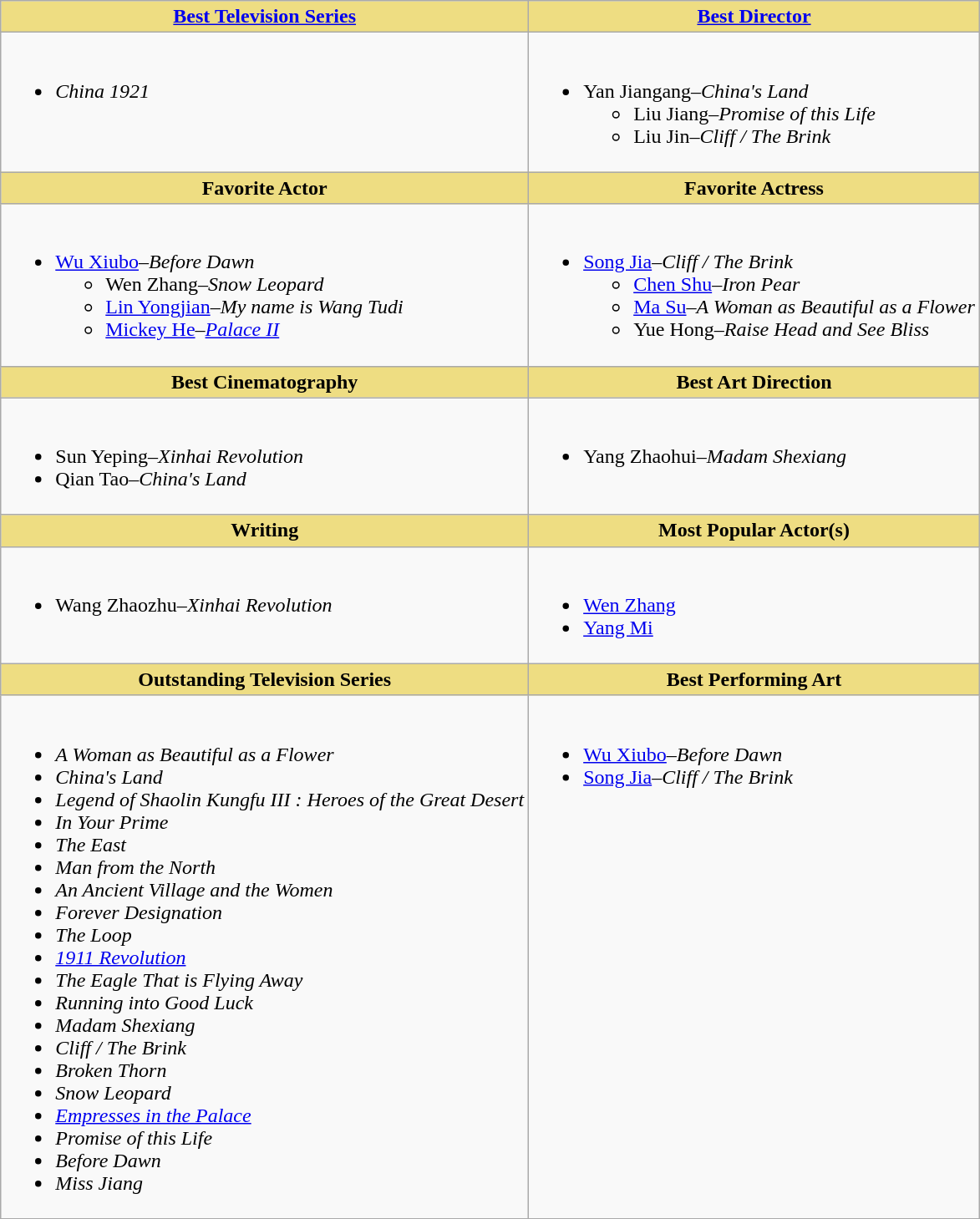<table class="wikitable">
<tr>
<th style="background:#EEDD82; width=50%"><a href='#'>Best Television Series</a></th>
<th style="background:#EEDD82; width=50%"><a href='#'>Best Director</a></th>
</tr>
<tr>
<td valign="top"><br><ul><li><em>China 1921</em></li></ul></td>
<td valign="top"><br><ul><li>Yan Jiangang–<em>China's Land</em><ul><li>Liu Jiang–<em>Promise of this Life</em></li><li>Liu Jin–<em>Cliff / The Brink</em></li></ul></li></ul></td>
</tr>
<tr>
<th style="background:#EEDD82; width=50%">Favorite Actor</th>
<th style="background:#EEDD82; width=50%">Favorite Actress</th>
</tr>
<tr>
<td valign="top"><br><ul><li><a href='#'>Wu Xiubo</a>–<em>Before Dawn</em><ul><li>Wen Zhang–<em>Snow Leopard</em></li><li><a href='#'>Lin Yongjian</a>–<em>My name is Wang Tudi</em></li><li><a href='#'>Mickey He</a>–<em><a href='#'>Palace II</a></em></li></ul></li></ul></td>
<td valign="top"><br><ul><li><a href='#'>Song Jia</a>–<em>Cliff / The Brink</em><ul><li><a href='#'>Chen Shu</a>–<em>Iron Pear</em></li><li><a href='#'>Ma Su</a>–<em>A Woman as Beautiful as a Flower</em></li><li>Yue Hong–<em>Raise Head and See Bliss</em></li></ul></li></ul></td>
</tr>
<tr>
<th style="background:#EEDD82; width=50%">Best Cinematography</th>
<th style="background:#EEDD82; width=50%">Best Art Direction</th>
</tr>
<tr>
<td valign="top"><br><ul><li>Sun Yeping–<em>Xinhai Revolution</em></li><li>Qian Tao–<em>China's Land</em></li></ul></td>
<td valign="top"><br><ul><li>Yang Zhaohui–<em>Madam Shexiang</em></li></ul></td>
</tr>
<tr>
<th style="background:#EEDD82; width=50%">Writing</th>
<th style="background:#EEDD82; width=50%">Most Popular Actor(s)</th>
</tr>
<tr>
<td valign="top"><br><ul><li>Wang Zhaozhu–<em>Xinhai Revolution</em></li></ul></td>
<td valign="top"><br><ul><li><a href='#'>Wen Zhang</a></li><li><a href='#'>Yang Mi</a></li></ul></td>
</tr>
<tr>
<th style="background:#EEDD82; width=50%">Outstanding Television Series</th>
<th style="background:#EEDD82; width=50%">Best Performing Art</th>
</tr>
<tr>
<td valign="top"><br><ul><li><em>A Woman as Beautiful as a Flower</em></li><li><em>China's Land</em></li><li><em>Legend of Shaolin Kungfu III : Heroes of the Great Desert</em></li><li><em>In Your Prime</em></li><li><em>The East</em></li><li><em>Man from the North</em></li><li><em>An Ancient Village and the Women</em></li><li><em>Forever Designation</em></li><li><em>The Loop</em></li><li><em><a href='#'>1911 Revolution</a></em></li><li><em>The Eagle That is Flying Away</em></li><li><em>Running into Good Luck</em></li><li><em>Madam Shexiang</em></li><li><em>Cliff / The Brink</em></li><li><em>Broken Thorn</em></li><li><em>Snow Leopard</em></li><li><em><a href='#'>Empresses in the Palace</a></em></li><li><em>Promise of this Life</em></li><li><em>Before Dawn</em></li><li><em>Miss Jiang</em></li></ul></td>
<td valign="top"><br><ul><li><a href='#'>Wu Xiubo</a>–<em>Before Dawn</em></li><li><a href='#'>Song Jia</a>–<em>Cliff / The Brink</em></li></ul></td>
</tr>
</table>
